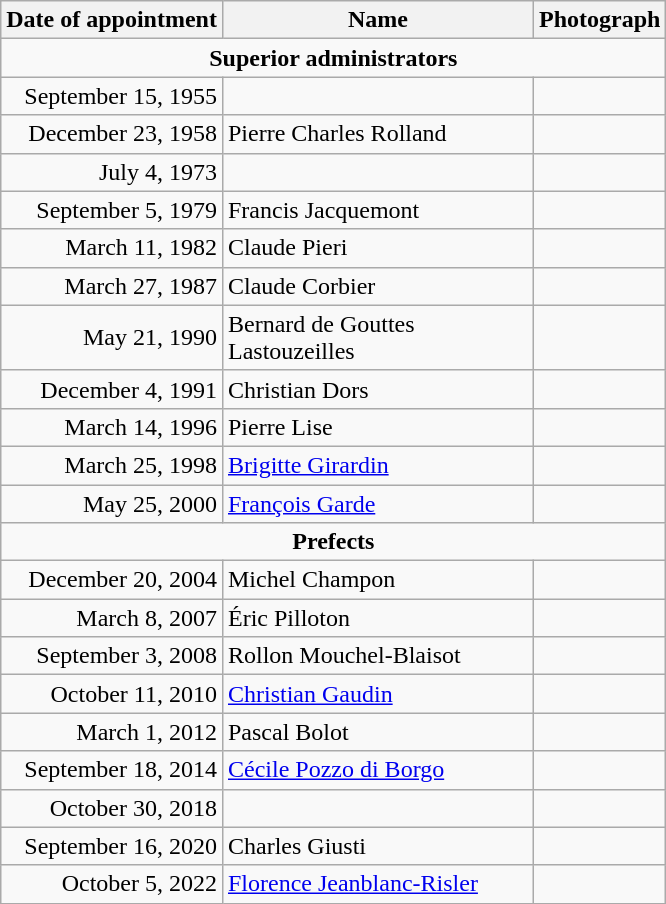<table class="wikitable">
<tr>
<th scope="col">Date of appointment</th>
<th width="200" scope="col">Name</th>
<th scope="col">Photograph</th>
</tr>
<tr>
<td colspan="3" align="center"><strong>Superior administrators</strong></td>
</tr>
<tr>
<td align="right">September 15, 1955</td>
<td></td>
<td></td>
</tr>
<tr>
<td align="right">December 23, 1958</td>
<td>Pierre Charles Rolland</td>
<td></td>
</tr>
<tr>
<td align="right">July 4, 1973</td>
<td></td>
<td></td>
</tr>
<tr>
<td align="right">September 5, 1979</td>
<td>Francis Jacquemont</td>
<td></td>
</tr>
<tr>
<td align="right">March 11, 1982</td>
<td>Claude Pieri</td>
<td></td>
</tr>
<tr>
<td align="right">March 27, 1987</td>
<td>Claude Corbier</td>
<td></td>
</tr>
<tr>
<td align="right">May 21, 1990</td>
<td>Bernard de Gouttes Lastouzeilles</td>
<td></td>
</tr>
<tr>
<td align="right">December 4, 1991</td>
<td>Christian Dors</td>
<td></td>
</tr>
<tr>
<td align="right">March 14, 1996</td>
<td>Pierre Lise</td>
<td></td>
</tr>
<tr>
<td align="right">March 25, 1998</td>
<td><a href='#'>Brigitte Girardin</a></td>
<td></td>
</tr>
<tr>
<td align="right">May 25, 2000</td>
<td><a href='#'>François Garde</a></td>
<td></td>
</tr>
<tr>
<td colspan="3" align="center"><strong>Prefects</strong></td>
</tr>
<tr>
<td align="right">December 20, 2004</td>
<td>Michel Champon</td>
<td></td>
</tr>
<tr>
<td align="right">March 8, 2007</td>
<td>Éric Pilloton</td>
<td></td>
</tr>
<tr>
<td align="right">September 3, 2008</td>
<td>Rollon Mouchel-Blaisot</td>
<td></td>
</tr>
<tr>
<td align="right">October 11, 2010</td>
<td><a href='#'>Christian Gaudin</a></td>
<td></td>
</tr>
<tr>
<td align="right">March 1, 2012</td>
<td>Pascal Bolot</td>
<td></td>
</tr>
<tr>
<td align="right">September 18, 2014</td>
<td><a href='#'>Cécile Pozzo di Borgo</a></td>
<td></td>
</tr>
<tr>
<td align="right">October 30, 2018</td>
<td></td>
<td></td>
</tr>
<tr>
<td align="right">September 16, 2020</td>
<td>Charles Giusti</td>
<td></td>
</tr>
<tr>
<td align="right">October 5, 2022</td>
<td><a href='#'>Florence Jeanblanc-Risler</a></td>
<td></td>
</tr>
</table>
